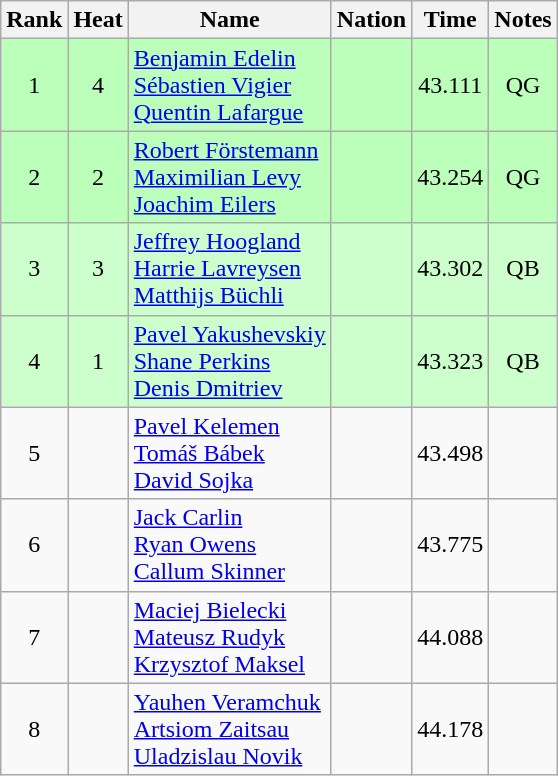<table class="wikitable sortable" style="text-align:center">
<tr>
<th>Rank</th>
<th>Heat</th>
<th>Name</th>
<th>Nation</th>
<th>Time</th>
<th>Notes</th>
</tr>
<tr bgcolor=bbffbb>
<td>1</td>
<td>4</td>
<td align=left><a href='#'>Benjamin Edelin</a><br><a href='#'>Sébastien Vigier</a><br><a href='#'>Quentin Lafargue</a></td>
<td align=left></td>
<td>43.111</td>
<td>QG</td>
</tr>
<tr bgcolor=bbffbb>
<td>2</td>
<td>2</td>
<td align=left><a href='#'>Robert Förstemann</a><br><a href='#'>Maximilian Levy</a><br><a href='#'>Joachim Eilers</a></td>
<td align=left></td>
<td>43.254</td>
<td>QG</td>
</tr>
<tr bgcolor=ccffcc>
<td>3</td>
<td>3</td>
<td align=left><a href='#'>Jeffrey Hoogland</a><br><a href='#'>Harrie Lavreysen</a><br><a href='#'>Matthijs Büchli</a></td>
<td align=left></td>
<td>43.302</td>
<td>QB</td>
</tr>
<tr bgcolor=ccffcc>
<td>4</td>
<td>1</td>
<td align=left><a href='#'>Pavel Yakushevskiy</a><br><a href='#'>Shane Perkins</a><br><a href='#'>Denis Dmitriev</a></td>
<td align=left></td>
<td>43.323</td>
<td>QB</td>
</tr>
<tr>
<td>5</td>
<td></td>
<td align=left><a href='#'>Pavel Kelemen</a><br><a href='#'>Tomáš Bábek</a><br><a href='#'>David Sojka</a></td>
<td align=left></td>
<td>43.498</td>
<td></td>
</tr>
<tr>
<td>6</td>
<td></td>
<td align=left><a href='#'>Jack Carlin</a><br><a href='#'>Ryan Owens</a><br><a href='#'>Callum Skinner</a></td>
<td align=left></td>
<td>43.775</td>
<td></td>
</tr>
<tr>
<td>7</td>
<td></td>
<td align=left><a href='#'>Maciej Bielecki</a><br><a href='#'>Mateusz Rudyk</a><br><a href='#'>Krzysztof Maksel</a></td>
<td align=left></td>
<td>44.088</td>
<td></td>
</tr>
<tr>
<td>8</td>
<td></td>
<td align=left><a href='#'>Yauhen Veramchuk</a><br><a href='#'>Artsiom Zaitsau</a><br><a href='#'>Uladzislau Novik</a></td>
<td align=left></td>
<td>44.178</td>
<td></td>
</tr>
</table>
